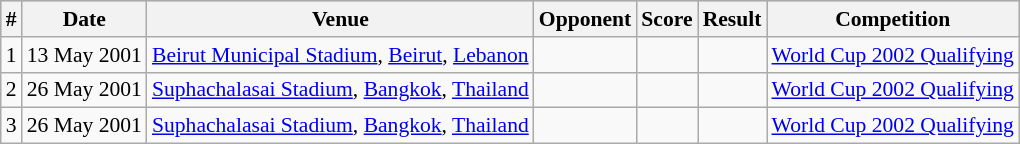<table class="wikitable" style="font-size:90%; text-align: left;">
<tr bgcolor="#CCCCCC" align="center">
<th>#</th>
<th>Date</th>
<th>Venue</th>
<th>Opponent</th>
<th>Score</th>
<th>Result</th>
<th>Competition</th>
</tr>
<tr>
<td>1</td>
<td>13 May 2001</td>
<td><a href='#'>Beirut Municipal Stadium</a>, <a href='#'>Beirut</a>, <a href='#'>Lebanon</a></td>
<td></td>
<td></td>
<td></td>
<td><a href='#'>World Cup 2002 Qualifying</a></td>
</tr>
<tr>
<td>2</td>
<td>26 May 2001</td>
<td><a href='#'>Suphachalasai Stadium</a>, <a href='#'>Bangkok</a>, <a href='#'>Thailand</a></td>
<td></td>
<td></td>
<td></td>
<td><a href='#'>World Cup 2002 Qualifying</a></td>
</tr>
<tr>
<td>3</td>
<td>26 May 2001</td>
<td><a href='#'>Suphachalasai Stadium</a>, <a href='#'>Bangkok</a>, <a href='#'>Thailand</a></td>
<td></td>
<td></td>
<td></td>
<td><a href='#'>World Cup 2002 Qualifying</a></td>
</tr>
</table>
